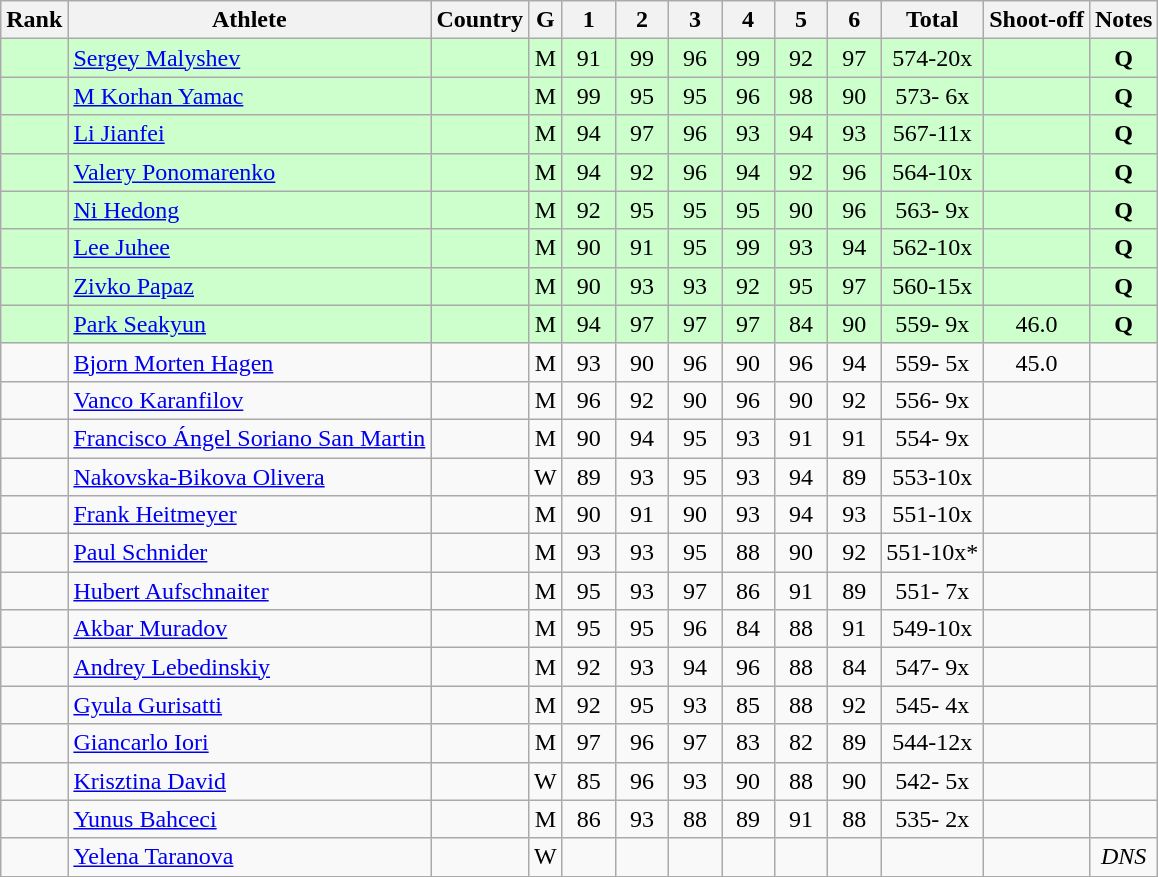<table class="wikitable sortable" style="text-align:center">
<tr>
<th>Rank</th>
<th>Athlete</th>
<th>Country</th>
<th>G</th>
<th class="unsortable" style="width: 28px">1</th>
<th class="unsortable" style="width: 28px">2</th>
<th class="unsortable" style="width: 28px">3</th>
<th class="unsortable" style="width: 28px">4</th>
<th class="unsortable" style="width: 28px">5</th>
<th class="unsortable" style="width: 28px">6</th>
<th>Total</th>
<th>Shoot-off</th>
<th class="unsortable">Notes</th>
</tr>
<tr bgcolor=#ccffcc>
<td></td>
<td align=left><a href='#'>Sergey Malyshev</a></td>
<td align=left></td>
<td>M</td>
<td>91</td>
<td>99</td>
<td>96</td>
<td>99</td>
<td>92</td>
<td>97</td>
<td>574-20x</td>
<td></td>
<td><strong>Q</strong></td>
</tr>
<tr bgcolor=#ccffcc>
<td></td>
<td align=left><a href='#'>M Korhan Yamac</a></td>
<td align=left></td>
<td>M</td>
<td>99</td>
<td>95</td>
<td>95</td>
<td>96</td>
<td>98</td>
<td>90</td>
<td>573- 6x</td>
<td></td>
<td><strong>Q</strong></td>
</tr>
<tr bgcolor=#ccffcc>
<td></td>
<td align=left><a href='#'>Li Jianfei</a></td>
<td align=left></td>
<td>M</td>
<td>94</td>
<td>97</td>
<td>96</td>
<td>93</td>
<td>94</td>
<td>93</td>
<td>567-11x</td>
<td></td>
<td><strong>Q</strong></td>
</tr>
<tr bgcolor=#ccffcc>
<td></td>
<td align=left><a href='#'>Valery Ponomarenko</a></td>
<td align=left></td>
<td>M</td>
<td>94</td>
<td>92</td>
<td>96</td>
<td>94</td>
<td>92</td>
<td>96</td>
<td>564-10x</td>
<td></td>
<td><strong>Q</strong></td>
</tr>
<tr bgcolor=#ccffcc>
<td></td>
<td align=left><a href='#'>Ni Hedong</a></td>
<td align=left></td>
<td>M</td>
<td>92</td>
<td>95</td>
<td>95</td>
<td>95</td>
<td>90</td>
<td>96</td>
<td>563- 9x</td>
<td></td>
<td><strong>Q</strong></td>
</tr>
<tr bgcolor=#ccffcc>
<td></td>
<td align=left><a href='#'>Lee Juhee</a></td>
<td align=left></td>
<td>M</td>
<td>90</td>
<td>91</td>
<td>95</td>
<td>99</td>
<td>93</td>
<td>94</td>
<td>562-10x</td>
<td></td>
<td><strong>Q</strong></td>
</tr>
<tr bgcolor=#ccffcc>
<td></td>
<td align=left><a href='#'>Zivko Papaz</a></td>
<td align=left></td>
<td>M</td>
<td>90</td>
<td>93</td>
<td>93</td>
<td>92</td>
<td>95</td>
<td>97</td>
<td>560-15x</td>
<td></td>
<td><strong>Q</strong></td>
</tr>
<tr bgcolor=#ccffcc>
<td></td>
<td align=left><a href='#'>Park Seakyun</a></td>
<td align=left></td>
<td>M</td>
<td>94</td>
<td>97</td>
<td>97</td>
<td>97</td>
<td>84</td>
<td>90</td>
<td>559- 9x</td>
<td>46.0</td>
<td><strong>Q</strong></td>
</tr>
<tr>
<td></td>
<td align=left><a href='#'>Bjorn Morten Hagen</a></td>
<td align=left></td>
<td>M</td>
<td>93</td>
<td>90</td>
<td>96</td>
<td>90</td>
<td>96</td>
<td>94</td>
<td>559- 5x</td>
<td>45.0</td>
<td></td>
</tr>
<tr>
<td></td>
<td align=left><a href='#'>Vanco Karanfilov</a></td>
<td align=left></td>
<td>M</td>
<td>96</td>
<td>92</td>
<td>90</td>
<td>96</td>
<td>90</td>
<td>92</td>
<td>556- 9x</td>
<td></td>
<td></td>
</tr>
<tr>
<td></td>
<td align=left><a href='#'>Francisco Ángel Soriano San Martin</a></td>
<td align=left></td>
<td>M</td>
<td>90</td>
<td>94</td>
<td>95</td>
<td>93</td>
<td>91</td>
<td>91</td>
<td>554- 9x</td>
<td></td>
<td></td>
</tr>
<tr>
<td></td>
<td align=left><a href='#'>Nakovska-Bikova Olivera</a></td>
<td align=left></td>
<td>W</td>
<td>89</td>
<td>93</td>
<td>95</td>
<td>93</td>
<td>94</td>
<td>89</td>
<td>553-10x</td>
<td></td>
<td></td>
</tr>
<tr>
<td></td>
<td align=left><a href='#'>Frank Heitmeyer</a></td>
<td align=left></td>
<td>M</td>
<td>90</td>
<td>91</td>
<td>90</td>
<td>93</td>
<td>94</td>
<td>93</td>
<td>551-10x</td>
<td></td>
<td></td>
</tr>
<tr>
<td></td>
<td align=left><a href='#'>Paul Schnider</a></td>
<td align=left></td>
<td>M</td>
<td>93</td>
<td>93</td>
<td>95</td>
<td>88</td>
<td>90</td>
<td>92</td>
<td>551-10x*</td>
<td></td>
<td></td>
</tr>
<tr>
<td></td>
<td align=left><a href='#'>Hubert Aufschnaiter</a></td>
<td align=left></td>
<td>M</td>
<td>95</td>
<td>93</td>
<td>97</td>
<td>86</td>
<td>91</td>
<td>89</td>
<td>551- 7x</td>
<td></td>
<td></td>
</tr>
<tr>
<td></td>
<td align=left><a href='#'>Akbar Muradov</a></td>
<td align=left></td>
<td>M</td>
<td>95</td>
<td>95</td>
<td>96</td>
<td>84</td>
<td>88</td>
<td>91</td>
<td>549-10x</td>
<td></td>
<td></td>
</tr>
<tr>
<td></td>
<td align=left><a href='#'>Andrey Lebedinskiy</a></td>
<td align=left></td>
<td>M</td>
<td>92</td>
<td>93</td>
<td>94</td>
<td>96</td>
<td>88</td>
<td>84</td>
<td>547- 9x</td>
<td></td>
<td></td>
</tr>
<tr>
<td></td>
<td align=left><a href='#'>Gyula Gurisatti</a></td>
<td align=left></td>
<td>M</td>
<td>92</td>
<td>95</td>
<td>93</td>
<td>85</td>
<td>88</td>
<td>92</td>
<td>545- 4x</td>
<td></td>
<td></td>
</tr>
<tr>
<td></td>
<td align=left><a href='#'>Giancarlo Iori</a></td>
<td align=left></td>
<td>M</td>
<td>97</td>
<td>96</td>
<td>97</td>
<td>83</td>
<td>82</td>
<td>89</td>
<td>544-12x</td>
<td></td>
<td></td>
</tr>
<tr>
<td></td>
<td align=left><a href='#'>Krisztina David</a></td>
<td align=left></td>
<td>W</td>
<td>85</td>
<td>96</td>
<td>93</td>
<td>90</td>
<td>88</td>
<td>90</td>
<td>542- 5x</td>
<td></td>
<td></td>
</tr>
<tr>
<td></td>
<td align=left><a href='#'>Yunus Bahceci</a></td>
<td align=left></td>
<td>M</td>
<td>86</td>
<td>93</td>
<td>88</td>
<td>89</td>
<td>91</td>
<td>88</td>
<td>535- 2x</td>
<td></td>
<td></td>
</tr>
<tr>
<td></td>
<td align=left><a href='#'>Yelena Taranova</a></td>
<td align=left></td>
<td>W</td>
<td></td>
<td></td>
<td></td>
<td></td>
<td></td>
<td></td>
<td></td>
<td></td>
<td><em>DNS</em></td>
</tr>
</table>
